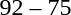<table style="text-align:center;">
<tr>
<th width=200></th>
<th width=100></th>
<th width=200></th>
<th></th>
</tr>
<tr>
<td align=right><strong></strong></td>
<td>92 – 75</td>
<td align=left></td>
</tr>
</table>
